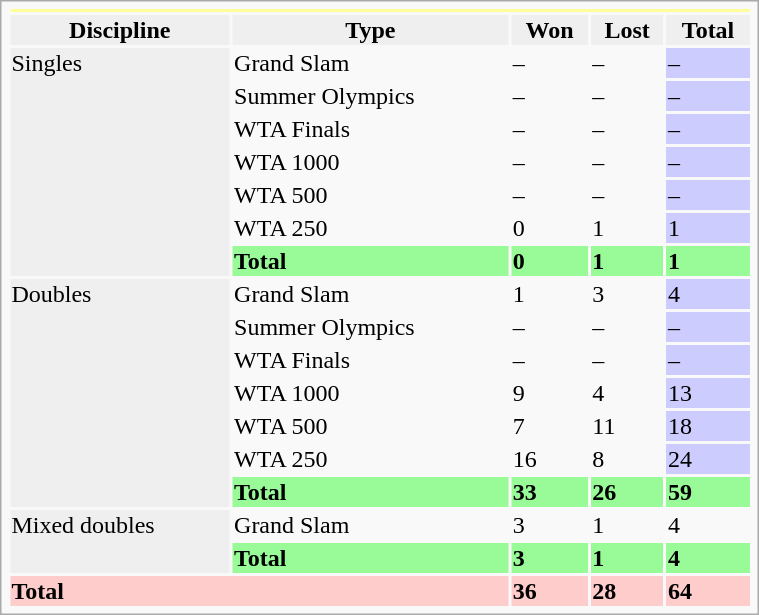<table class="infobox vcard vevent nowrap" width=40%>
<tr bgcolor=FFFF99>
<th colspan="5"></th>
</tr>
<tr style=background:#efefef;font-weight:bold>
<th>Discipline</th>
<th>Type</th>
<th>Won</th>
<th>Lost</th>
<th>Total</th>
</tr>
<tr>
<td rowspan="7" bgcolor="efefef">Singles</td>
<td>Grand Slam</td>
<td>–</td>
<td>–</td>
<td bgcolor="CCCCFF">–</td>
</tr>
<tr>
<td>Summer Olympics</td>
<td>–</td>
<td>–</td>
<td bgcolor="CCCCFF">–</td>
</tr>
<tr>
<td>WTA Finals</td>
<td>–</td>
<td>–</td>
<td bgcolor="CCCCFF">–</td>
</tr>
<tr>
<td>WTA 1000</td>
<td>–</td>
<td>–</td>
<td bgcolor="CCCCFF">–</td>
</tr>
<tr>
<td>WTA 500</td>
<td>–</td>
<td>–</td>
<td bgcolor="CCCCFF">–</td>
</tr>
<tr>
<td>WTA 250</td>
<td>0</td>
<td>1</td>
<td bgcolor="CCCCFF">1</td>
</tr>
<tr style=background:#98FB98;font-weight:bold>
<td>Total</td>
<td>0</td>
<td>1</td>
<td>1</td>
</tr>
<tr>
<td rowspan="7" bgcolor="efefef">Doubles</td>
<td>Grand Slam</td>
<td>1</td>
<td>3</td>
<td bgcolor="CCCCFF">4</td>
</tr>
<tr>
<td>Summer Olympics</td>
<td>–</td>
<td>–</td>
<td bgcolor="CCCCFF">–</td>
</tr>
<tr>
<td>WTA Finals</td>
<td>–</td>
<td>–</td>
<td bgcolor="CCCCFF">–</td>
</tr>
<tr>
<td>WTA 1000</td>
<td>9</td>
<td>4</td>
<td bgcolor="CCCCFF">13</td>
</tr>
<tr>
<td>WTA 500</td>
<td>7</td>
<td>11</td>
<td bgcolor="CCCCFF">18</td>
</tr>
<tr>
<td>WTA 250</td>
<td>16</td>
<td>8</td>
<td bgcolor="CCCCFF">24</td>
</tr>
<tr style=background:#98FB98;font-weight:bold>
<td>Total</td>
<td>33</td>
<td>26</td>
<td>59</td>
</tr>
<tr>
<td rowspan="2" bgcolor=efefef>Mixed doubles</td>
<td>Grand Slam</td>
<td>3</td>
<td>1</td>
<td>4</td>
</tr>
<tr style=background:#98FB98;font-weight:bold>
<td>Total</td>
<td>3</td>
<td>1</td>
<td>4</td>
</tr>
<tr style="background:#FCC;font-weight:bold">
<td colspan="2">Total</td>
<td>36</td>
<td>28</td>
<td>64</td>
</tr>
</table>
